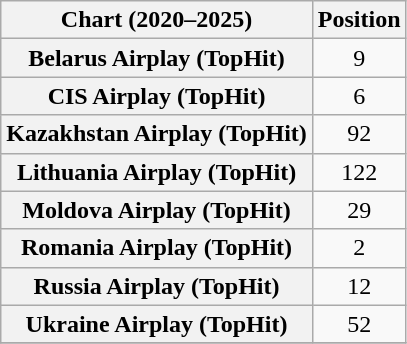<table class="wikitable sortable plainrowheaders" style="text-align:center">
<tr>
<th scope="col">Chart (2020–2025)</th>
<th scope="col">Position</th>
</tr>
<tr>
<th scope="row">Belarus Airplay (TopHit)</th>
<td>9</td>
</tr>
<tr>
<th scope="row">CIS Airplay (TopHit)</th>
<td>6</td>
</tr>
<tr>
<th scope="row">Kazakhstan Airplay (TopHit)</th>
<td>92</td>
</tr>
<tr>
<th scope="row">Lithuania Airplay (TopHit)</th>
<td>122</td>
</tr>
<tr>
<th scope="row">Moldova Airplay (TopHit)</th>
<td>29</td>
</tr>
<tr>
<th scope="row">Romania Airplay (TopHit)</th>
<td>2</td>
</tr>
<tr>
<th scope="row">Russia Airplay (TopHit)</th>
<td>12</td>
</tr>
<tr>
<th scope="row">Ukraine Airplay (TopHit)</th>
<td>52</td>
</tr>
<tr>
</tr>
</table>
